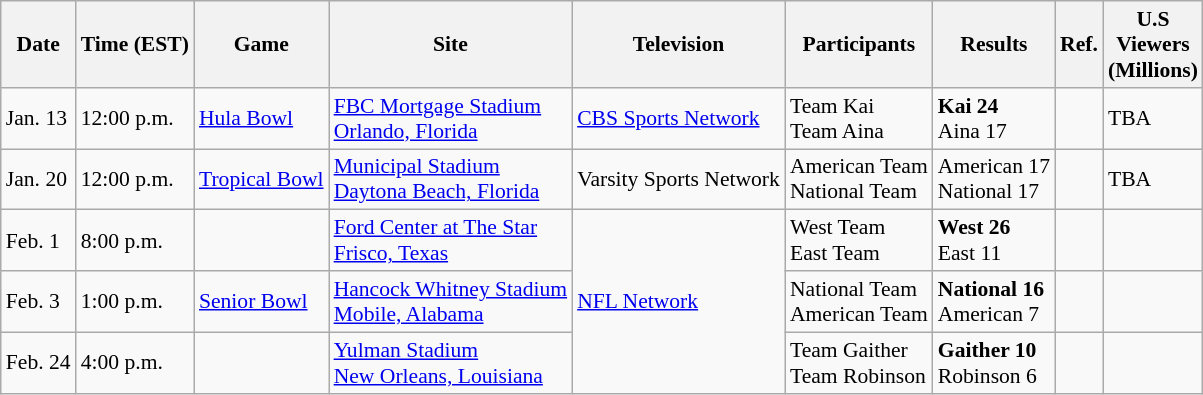<table class="wikitable" style="font-size:90%">
<tr>
<th>Date</th>
<th>Time (EST)</th>
<th>Game</th>
<th>Site</th>
<th>Television</th>
<th>Participants</th>
<th>Results</th>
<th>Ref.</th>
<th>U.S<br>Viewers<br>(Millions)</th>
</tr>
<tr>
<td>Jan. 13</td>
<td>12:00 p.m.</td>
<td><a href='#'>Hula Bowl</a></td>
<td><a href='#'>FBC Mortgage Stadium</a><br><a href='#'>Orlando, Florida</a></td>
<td><a href='#'>CBS Sports Network</a></td>
<td>Team Kai<br>Team Aina</td>
<td><strong>Kai 24</strong><br>Aina 17</td>
<td></td>
<td>TBA</td>
</tr>
<tr>
<td>Jan. 20</td>
<td>12:00 p.m.</td>
<td><a href='#'>Tropical Bowl</a></td>
<td><a href='#'>Municipal Stadium</a><br><a href='#'>Daytona Beach, Florida</a></td>
<td>Varsity Sports Network</td>
<td>American Team<br>National Team</td>
<td>American 17<br>National 17</td>
<td></td>
<td>TBA</td>
</tr>
<tr>
<td>Feb. 1</td>
<td>8:00 p.m.</td>
<td></td>
<td><a href='#'>Ford Center at The Star</a><br><a href='#'>Frisco, Texas</a></td>
<td rowspan=3><a href='#'>NFL Network</a></td>
<td>West Team<br>East Team</td>
<td><strong>West 26</strong><br>East 11</td>
<td></td>
<td></td>
</tr>
<tr>
<td>Feb. 3</td>
<td>1:00 p.m.</td>
<td><a href='#'>Senior Bowl</a></td>
<td><a href='#'>Hancock Whitney Stadium</a><br><a href='#'>Mobile, Alabama</a></td>
<td>National Team<br>American Team</td>
<td><strong>National 16</strong><br>American 7</td>
<td></td>
<td></td>
</tr>
<tr>
<td>Feb. 24</td>
<td>4:00 p.m.</td>
<td></td>
<td><a href='#'>Yulman Stadium</a><br><a href='#'>New Orleans, Louisiana</a></td>
<td>Team Gaither<br>Team Robinson</td>
<td><strong>Gaither 10</strong> <br>Robinson 6</td>
<td></td>
<td></td>
</tr>
</table>
